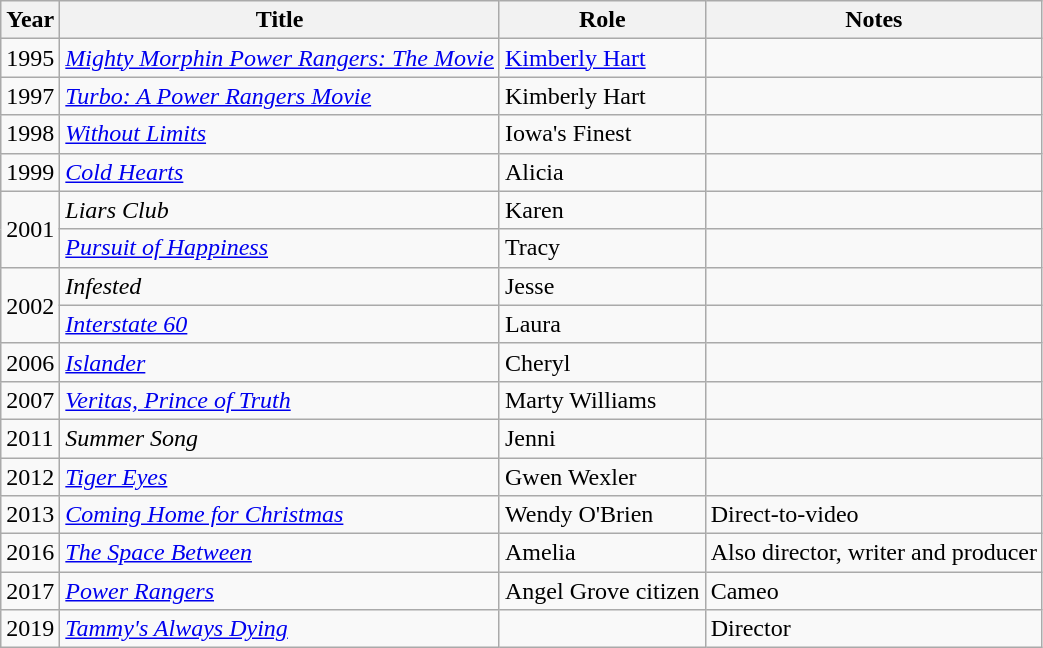<table class = "wikitable sortable">
<tr>
<th>Year</th>
<th>Title</th>
<th class="unsortable">Role</th>
<th class="unsortable">Notes</th>
</tr>
<tr>
<td>1995</td>
<td><em><a href='#'>Mighty Morphin Power Rangers: The Movie</a></em></td>
<td><a href='#'>Kimberly Hart</a></td>
<td></td>
</tr>
<tr>
<td>1997</td>
<td><em><a href='#'>Turbo: A Power Rangers Movie</a></em></td>
<td>Kimberly Hart</td>
<td></td>
</tr>
<tr>
<td>1998</td>
<td><em><a href='#'>Without Limits</a></em></td>
<td>Iowa's Finest</td>
<td></td>
</tr>
<tr>
<td>1999</td>
<td><em><a href='#'>Cold Hearts</a></em></td>
<td>Alicia</td>
<td></td>
</tr>
<tr>
<td rowspan="2">2001</td>
<td><em>Liars Club</em></td>
<td>Karen</td>
<td></td>
</tr>
<tr>
<td><em><a href='#'>Pursuit of Happiness</a></em></td>
<td>Tracy</td>
<td></td>
</tr>
<tr>
<td rowspan="2">2002</td>
<td><em>Infested</em></td>
<td>Jesse</td>
<td></td>
</tr>
<tr>
<td><em><a href='#'>Interstate 60</a></em></td>
<td>Laura</td>
<td></td>
</tr>
<tr>
<td>2006</td>
<td><em><a href='#'>Islander</a></em></td>
<td>Cheryl</td>
<td></td>
</tr>
<tr>
<td>2007</td>
<td><em><a href='#'>Veritas, Prince of Truth</a></em></td>
<td>Marty Williams</td>
<td></td>
</tr>
<tr>
<td>2011</td>
<td><em>Summer Song </em></td>
<td>Jenni</td>
<td></td>
</tr>
<tr>
<td>2012</td>
<td><em><a href='#'>Tiger Eyes</a></em></td>
<td>Gwen Wexler</td>
<td></td>
</tr>
<tr>
<td>2013</td>
<td><em><a href='#'>Coming Home for Christmas</a></em></td>
<td>Wendy O'Brien</td>
<td>Direct-to-video</td>
</tr>
<tr>
<td>2016</td>
<td data-sort-value="Space Between, The"><em><a href='#'>The Space Between</a></em></td>
<td>Amelia</td>
<td>Also director, writer and producer</td>
</tr>
<tr>
<td>2017</td>
<td><em><a href='#'>Power Rangers</a></em></td>
<td>Angel Grove citizen</td>
<td>Cameo</td>
</tr>
<tr>
<td>2019</td>
<td><em><a href='#'>Tammy's Always Dying</a></em></td>
<td></td>
<td>Director</td>
</tr>
</table>
